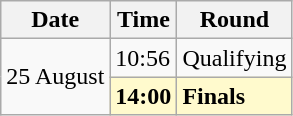<table class="wikitable">
<tr>
<th>Date</th>
<th>Time</th>
<th>Round</th>
</tr>
<tr>
<td rowspan=2>25 August</td>
<td>10:56</td>
<td>Qualifying</td>
</tr>
<tr style="background:lemonchiffon">
<td><strong>14:00</strong></td>
<td><strong>Finals</strong></td>
</tr>
</table>
